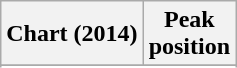<table class="wikitable sortable plainrowheaders" style="text-align:center">
<tr>
<th>Chart (2014)</th>
<th>Peak<br>position</th>
</tr>
<tr>
</tr>
<tr>
</tr>
<tr>
</tr>
</table>
